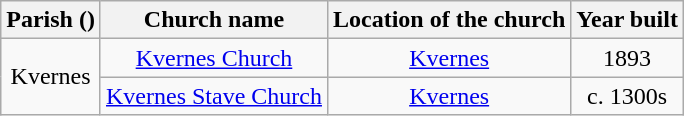<table class="wikitable" style="text-align:center">
<tr>
<th>Parish ()</th>
<th>Church name</th>
<th>Location of the church</th>
<th>Year built</th>
</tr>
<tr>
<td rowspan="2">Kvernes</td>
<td><a href='#'>Kvernes Church</a></td>
<td><a href='#'>Kvernes</a></td>
<td>1893</td>
</tr>
<tr>
<td><a href='#'>Kvernes Stave Church</a></td>
<td><a href='#'>Kvernes</a></td>
<td>c. 1300s</td>
</tr>
</table>
